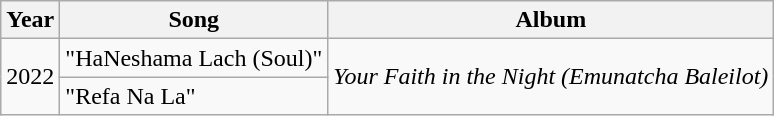<table class="wikitable">
<tr>
<th>Year</th>
<th>Song</th>
<th>Album</th>
</tr>
<tr>
<td rowspan="2">2022</td>
<td>"HaNeshama Lach (Soul)"</td>
<td rowspan="2"><em>Your Faith in the Night (Emunatcha Baleilot)</em></td>
</tr>
<tr>
<td>"Refa Na La"</td>
</tr>
</table>
